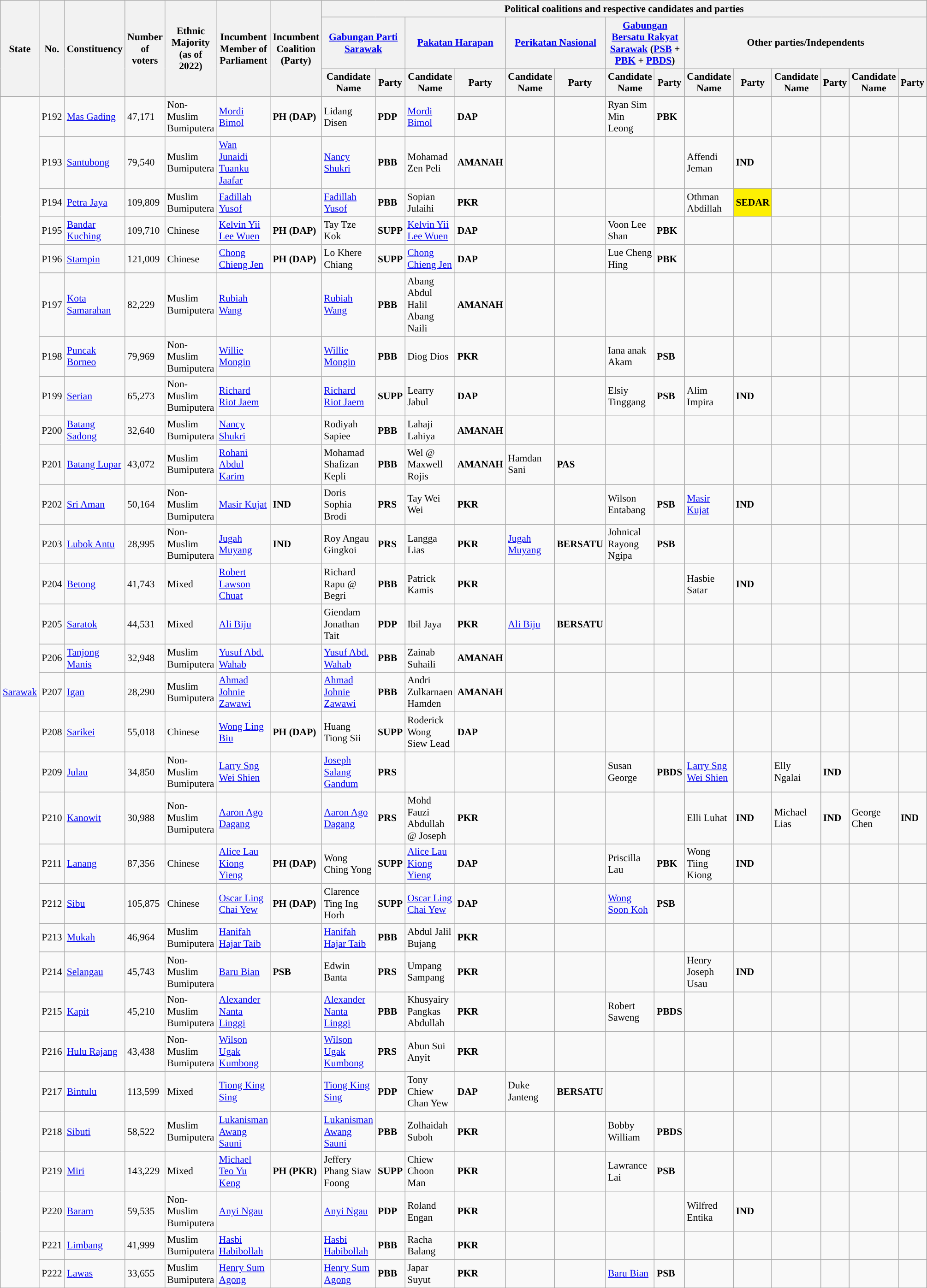<table class="wikitable sortable" style="font-size:90%">
<tr>
<th rowspan="3">State</th>
<th rowspan="3">No.</th>
<th rowspan="3">Constituency</th>
<th rowspan="3">Number of voters</th>
<th rowspan="3">Ethnic Majority (as of 2022)</th>
<th rowspan="3">Incumbent Member of Parliament</th>
<th rowspan="3">Incumbent Coalition (Party)</th>
<th colspan="14">Political coalitions and respective candidates and parties</th>
</tr>
<tr>
<th colspan="2"><a href='#'>Gabungan Parti Sarawak</a></th>
<th colspan="2"><a href='#'>Pakatan Harapan</a></th>
<th colspan="2"><a href='#'>Perikatan Nasional</a></th>
<th colspan="2"><a href='#'>Gabungan Bersatu Rakyat Sarawak</a> (<a href='#'>PSB</a> + <a href='#'>PBK</a> + <a href='#'>PBDS</a>)</th>
<th colspan="6">Other parties/Independents</th>
</tr>
<tr>
<th>Candidate Name</th>
<th>Party</th>
<th>Candidate Name</th>
<th>Party</th>
<th>Candidate Name</th>
<th>Party</th>
<th>Candidate Name</th>
<th>Party</th>
<th>Candidate Name</th>
<th>Party</th>
<th>Candidate Name</th>
<th>Party</th>
<th>Candidate Name</th>
<th>Party</th>
</tr>
<tr>
<td rowspan="31"><a href='#'>Sarawak</a></td>
<td>P192</td>
<td><a href='#'>Mas Gading</a></td>
<td>47,171</td>
<td>Non-Muslim Bumiputera</td>
<td><a href='#'>Mordi Bimol</a></td>
<td><strong>PH (DAP)</strong></td>
<td>Lidang Disen</td>
<td><strong>PDP</strong></td>
<td><a href='#'>Mordi Bimol</a></td>
<td><strong>DAP</strong></td>
<td></td>
<td></td>
<td>Ryan Sim Min Leong</td>
<td><strong>PBK</strong></td>
<td></td>
<td></td>
<td></td>
<td></td>
<td></td>
<td></td>
</tr>
<tr>
<td>P193</td>
<td><a href='#'>Santubong</a></td>
<td>79,540</td>
<td>Muslim Bumiputera</td>
<td><a href='#'>Wan Junaidi Tuanku Jaafar</a></td>
<td></td>
<td><a href='#'>Nancy Shukri</a></td>
<td><strong>PBB</strong></td>
<td>Mohamad Zen Peli</td>
<td><strong>AMANAH</strong></td>
<td></td>
<td></td>
<td></td>
<td></td>
<td>Affendi Jeman</td>
<td><strong>IND</strong></td>
<td></td>
<td></td>
<td></td>
<td></td>
</tr>
<tr>
<td>P194</td>
<td><a href='#'>Petra Jaya</a></td>
<td>109,809</td>
<td>Muslim Bumiputera</td>
<td><a href='#'>Fadillah Yusof</a></td>
<td></td>
<td><a href='#'>Fadillah Yusof</a></td>
<td><strong>PBB</strong></td>
<td>Sopian Julaihi</td>
<td><strong>PKR</strong></td>
<td></td>
<td></td>
<td></td>
<td></td>
<td>Othman Abdillah</td>
<td bgcolor="#FDF003"><strong>SEDAR</strong></td>
<td></td>
<td></td>
<td></td>
<td></td>
</tr>
<tr>
<td>P195</td>
<td><a href='#'>Bandar Kuching</a></td>
<td>109,710</td>
<td>Chinese</td>
<td><a href='#'>Kelvin Yii Lee Wuen</a></td>
<td><strong>PH (DAP)</strong></td>
<td>Tay Tze Kok</td>
<td><strong>SUPP</strong></td>
<td><a href='#'>Kelvin Yii Lee Wuen</a></td>
<td><strong>DAP</strong></td>
<td></td>
<td></td>
<td>Voon Lee Shan</td>
<td><strong>PBK</strong></td>
<td></td>
<td></td>
<td></td>
<td></td>
<td></td>
<td></td>
</tr>
<tr>
<td>P196</td>
<td><a href='#'>Stampin</a></td>
<td>121,009</td>
<td>Chinese</td>
<td><a href='#'>Chong Chieng Jen</a></td>
<td><strong>PH (DAP)</strong></td>
<td>Lo Khere Chiang</td>
<td><strong>SUPP</strong></td>
<td><a href='#'>Chong Chieng Jen</a></td>
<td><strong>DAP</strong></td>
<td></td>
<td></td>
<td>Lue Cheng Hing</td>
<td><strong>PBK</strong></td>
<td></td>
<td></td>
<td></td>
<td></td>
<td></td>
<td></td>
</tr>
<tr>
<td>P197</td>
<td><a href='#'>Kota Samarahan</a></td>
<td>82,229</td>
<td>Muslim Bumiputera</td>
<td><a href='#'>Rubiah Wang</a></td>
<td></td>
<td><a href='#'>Rubiah Wang</a></td>
<td><strong>PBB</strong></td>
<td>Abang Abdul Halil Abang Naili</td>
<td><strong>AMANAH</strong></td>
<td></td>
<td></td>
<td></td>
<td></td>
<td></td>
<td></td>
<td></td>
<td></td>
<td></td>
<td></td>
</tr>
<tr>
<td>P198</td>
<td><a href='#'>Puncak Borneo</a></td>
<td>79,969</td>
<td>Non-Muslim Bumiputera</td>
<td><a href='#'>Willie Mongin</a></td>
<td></td>
<td><a href='#'>Willie Mongin</a></td>
<td><strong>PBB</strong></td>
<td>Diog Dios</td>
<td><strong>PKR</strong></td>
<td></td>
<td></td>
<td>Iana anak Akam</td>
<td><strong>PSB</strong></td>
<td></td>
<td></td>
<td></td>
<td></td>
<td></td>
<td></td>
</tr>
<tr>
<td>P199</td>
<td><a href='#'>Serian</a></td>
<td>65,273</td>
<td>Non-Muslim Bumiputera</td>
<td><a href='#'>Richard Riot Jaem</a></td>
<td></td>
<td><a href='#'>Richard Riot Jaem</a></td>
<td><strong>SUPP</strong></td>
<td>Learry Jabul</td>
<td><strong>DAP</strong></td>
<td></td>
<td></td>
<td>Elsiy Tinggang</td>
<td><strong>PSB</strong></td>
<td>Alim Impira</td>
<td><strong>IND</strong></td>
<td></td>
<td></td>
<td></td>
<td></td>
</tr>
<tr>
<td>P200</td>
<td><a href='#'>Batang Sadong</a></td>
<td>32,640</td>
<td>Muslim Bumiputera</td>
<td><a href='#'>Nancy Shukri</a></td>
<td></td>
<td>Rodiyah Sapiee</td>
<td><strong>PBB</strong></td>
<td>Lahaji Lahiya</td>
<td><strong>AMANAH</strong></td>
<td></td>
<td></td>
<td></td>
<td></td>
<td></td>
<td></td>
<td></td>
<td></td>
<td></td>
<td></td>
</tr>
<tr>
<td>P201</td>
<td><a href='#'>Batang Lupar</a></td>
<td>43,072</td>
<td>Muslim Bumiputera</td>
<td><a href='#'>Rohani Abdul Karim</a></td>
<td></td>
<td>Mohamad Shafizan Kepli</td>
<td><strong>PBB</strong></td>
<td>Wel @ Maxwell Rojis</td>
<td><strong>AMANAH</strong></td>
<td>Hamdan Sani</td>
<td><strong>PAS</strong></td>
<td></td>
<td></td>
<td></td>
<td></td>
<td></td>
<td></td>
<td></td>
<td></td>
</tr>
<tr>
<td>P202</td>
<td><a href='#'>Sri Aman</a></td>
<td>50,164</td>
<td>Non-Muslim Bumiputera</td>
<td><a href='#'>Masir Kujat</a></td>
<td><strong>IND</strong></td>
<td>Doris Sophia Brodi</td>
<td><strong>PRS</strong></td>
<td>Tay Wei Wei</td>
<td><strong>PKR</strong></td>
<td></td>
<td></td>
<td>Wilson Entabang</td>
<td><strong>PSB</strong></td>
<td><a href='#'>Masir Kujat</a></td>
<td><strong>IND</strong></td>
<td></td>
<td></td>
<td></td>
<td></td>
</tr>
<tr>
<td>P203</td>
<td><a href='#'>Lubok Antu</a></td>
<td>28,995</td>
<td>Non-Muslim Bumiputera</td>
<td><a href='#'>Jugah Muyang</a></td>
<td><strong>IND</strong></td>
<td>Roy Angau Gingkoi</td>
<td><strong>PRS</strong></td>
<td>Langga Lias</td>
<td><strong>PKR</strong></td>
<td><a href='#'>Jugah Muyang</a></td>
<td><strong>BERSATU</strong></td>
<td>Johnical Rayong Ngipa</td>
<td><strong>PSB</strong></td>
<td></td>
<td></td>
<td></td>
<td></td>
<td></td>
<td></td>
</tr>
<tr>
<td>P204</td>
<td><a href='#'>Betong</a></td>
<td>41,743</td>
<td>Mixed</td>
<td><a href='#'>Robert Lawson Chuat</a></td>
<td></td>
<td>Richard Rapu @ Begri</td>
<td><strong>PBB</strong></td>
<td>Patrick Kamis</td>
<td><strong>PKR</strong></td>
<td></td>
<td></td>
<td></td>
<td></td>
<td>Hasbie Satar</td>
<td><strong>IND</strong></td>
<td></td>
<td></td>
<td></td>
<td></td>
</tr>
<tr>
<td>P205</td>
<td><a href='#'>Saratok</a></td>
<td>44,531</td>
<td>Mixed</td>
<td><a href='#'>Ali Biju</a></td>
<td></td>
<td>Giendam Jonathan Tait</td>
<td><strong>PDP</strong></td>
<td>Ibil Jaya</td>
<td><strong>PKR</strong></td>
<td><a href='#'>Ali Biju</a></td>
<td><strong>BERSATU</strong></td>
<td></td>
<td></td>
<td></td>
<td></td>
<td></td>
<td></td>
<td></td>
<td></td>
</tr>
<tr>
<td>P206</td>
<td><a href='#'>Tanjong Manis</a></td>
<td>32,948</td>
<td>Muslim Bumiputera</td>
<td><a href='#'>Yusuf Abd. Wahab</a></td>
<td></td>
<td><a href='#'>Yusuf Abd. Wahab</a></td>
<td><strong>PBB</strong></td>
<td>Zainab Suhaili</td>
<td><strong>AMANAH</strong></td>
<td></td>
<td></td>
<td></td>
<td></td>
<td></td>
<td></td>
<td></td>
<td></td>
<td></td>
<td></td>
</tr>
<tr>
<td>P207</td>
<td><a href='#'>Igan</a></td>
<td>28,290</td>
<td>Muslim Bumiputera</td>
<td><a href='#'>Ahmad Johnie Zawawi</a></td>
<td></td>
<td><a href='#'>Ahmad Johnie Zawawi</a></td>
<td><strong>PBB</strong></td>
<td>Andri Zulkarnaen Hamden</td>
<td><strong>AMANAH</strong></td>
<td></td>
<td></td>
<td></td>
<td></td>
<td></td>
<td></td>
<td></td>
<td></td>
<td></td>
<td></td>
</tr>
<tr>
<td>P208</td>
<td><a href='#'>Sarikei</a></td>
<td>55,018</td>
<td>Chinese</td>
<td><a href='#'>Wong Ling Biu</a></td>
<td><strong>PH (DAP)</strong></td>
<td>Huang Tiong Sii</td>
<td><strong>SUPP</strong></td>
<td>Roderick Wong Siew Lead</td>
<td><strong>DAP</strong></td>
<td></td>
<td></td>
<td></td>
<td></td>
<td></td>
<td></td>
<td></td>
<td></td>
<td></td>
<td></td>
</tr>
<tr>
<td>P209</td>
<td><a href='#'>Julau</a></td>
<td>34,850</td>
<td>Non-Muslim Bumiputera</td>
<td><a href='#'>Larry Sng Wei Shien</a></td>
<td></td>
<td><a href='#'>Joseph Salang Gandum</a></td>
<td><strong>PRS</strong></td>
<td></td>
<td></td>
<td></td>
<td></td>
<td>Susan George</td>
<td><strong>PBDS</strong></td>
<td><a href='#'>Larry Sng Wei Shien</a></td>
<td></td>
<td>Elly Ngalai</td>
<td><strong>IND</strong></td>
<td></td>
<td></td>
</tr>
<tr>
<td>P210</td>
<td><a href='#'>Kanowit</a></td>
<td>30,988</td>
<td>Non-Muslim Bumiputera</td>
<td><a href='#'>Aaron Ago Dagang</a></td>
<td></td>
<td><a href='#'>Aaron Ago Dagang</a></td>
<td><strong>PRS</strong></td>
<td>Mohd Fauzi Abdullah @ Joseph</td>
<td><strong>PKR</strong></td>
<td></td>
<td></td>
<td></td>
<td></td>
<td>Elli Luhat</td>
<td><strong>IND</strong></td>
<td>Michael Lias</td>
<td><strong>IND</strong></td>
<td>George Chen</td>
<td><strong>IND</strong></td>
</tr>
<tr>
<td>P211</td>
<td><a href='#'>Lanang</a></td>
<td>87,356</td>
<td>Chinese</td>
<td><a href='#'>Alice Lau Kiong Yieng</a></td>
<td><strong>PH (DAP)</strong></td>
<td>Wong Ching Yong</td>
<td><strong>SUPP</strong></td>
<td><a href='#'>Alice Lau Kiong Yieng</a></td>
<td><strong>DAP</strong></td>
<td></td>
<td></td>
<td>Priscilla Lau</td>
<td><strong>PBK</strong></td>
<td>Wong Tiing Kiong</td>
<td><strong>IND</strong></td>
<td></td>
<td></td>
<td></td>
<td></td>
</tr>
<tr>
<td>P212</td>
<td><a href='#'>Sibu</a></td>
<td>105,875</td>
<td>Chinese</td>
<td><a href='#'>Oscar Ling Chai Yew</a></td>
<td><strong>PH (DAP)</strong></td>
<td>Clarence Ting Ing Horh</td>
<td><strong>SUPP</strong></td>
<td><a href='#'>Oscar Ling Chai Yew</a></td>
<td><strong>DAP</strong></td>
<td></td>
<td></td>
<td><a href='#'>Wong Soon Koh</a></td>
<td><strong>PSB</strong></td>
<td></td>
<td></td>
<td></td>
<td></td>
<td></td>
<td></td>
</tr>
<tr>
<td>P213</td>
<td><a href='#'>Mukah</a></td>
<td>46,964</td>
<td>Muslim Bumiputera</td>
<td><a href='#'>Hanifah Hajar Taib</a></td>
<td></td>
<td><a href='#'>Hanifah Hajar Taib</a></td>
<td><strong>PBB</strong></td>
<td>Abdul Jalil Bujang</td>
<td><strong>PKR</strong></td>
<td></td>
<td></td>
<td></td>
<td></td>
<td></td>
<td></td>
<td></td>
<td></td>
<td></td>
<td></td>
</tr>
<tr>
<td>P214</td>
<td><a href='#'>Selangau</a></td>
<td>45,743</td>
<td>Non-Muslim Bumiputera</td>
<td><a href='#'>Baru Bian</a></td>
<td><strong>PSB</strong></td>
<td>Edwin Banta</td>
<td><strong>PRS</strong></td>
<td>Umpang Sampang</td>
<td><strong>PKR</strong></td>
<td></td>
<td></td>
<td></td>
<td></td>
<td>Henry Joseph Usau</td>
<td><strong>IND</strong></td>
<td></td>
<td></td>
<td></td>
<td></td>
</tr>
<tr>
<td>P215</td>
<td><a href='#'>Kapit</a></td>
<td>45,210</td>
<td>Non-Muslim Bumiputera</td>
<td><a href='#'>Alexander Nanta Linggi</a></td>
<td></td>
<td><a href='#'>Alexander Nanta Linggi</a></td>
<td><strong>PBB</strong></td>
<td>Khusyairy Pangkas Abdullah</td>
<td><strong>PKR</strong></td>
<td></td>
<td></td>
<td>Robert Saweng</td>
<td><strong>PBDS</strong></td>
<td></td>
<td></td>
<td></td>
<td></td>
<td></td>
<td></td>
</tr>
<tr>
<td>P216</td>
<td><a href='#'>Hulu Rajang</a></td>
<td>43,438</td>
<td>Non-Muslim Bumiputera</td>
<td><a href='#'>Wilson Ugak Kumbong</a></td>
<td></td>
<td><a href='#'>Wilson Ugak Kumbong</a></td>
<td><strong>PRS</strong></td>
<td>Abun Sui Anyit</td>
<td><strong>PKR</strong></td>
<td></td>
<td></td>
<td></td>
<td></td>
<td></td>
<td></td>
<td></td>
<td></td>
<td></td>
<td></td>
</tr>
<tr>
<td>P217</td>
<td><a href='#'>Bintulu</a></td>
<td>113,599</td>
<td>Mixed</td>
<td><a href='#'>Tiong King Sing</a></td>
<td></td>
<td><a href='#'>Tiong King Sing</a></td>
<td><strong>PDP</strong></td>
<td>Tony Chiew Chan Yew</td>
<td><strong>DAP</strong></td>
<td>Duke Janteng</td>
<td><strong>BERSATU</strong></td>
<td></td>
<td></td>
<td></td>
<td></td>
<td></td>
<td></td>
<td></td>
<td></td>
</tr>
<tr>
<td>P218</td>
<td><a href='#'>Sibuti</a></td>
<td>58,522</td>
<td>Muslim Bumiputera</td>
<td><a href='#'>Lukanisman Awang Sauni</a></td>
<td></td>
<td><a href='#'>Lukanisman Awang Sauni</a></td>
<td><strong>PBB</strong></td>
<td>Zolhaidah Suboh</td>
<td><strong>PKR</strong></td>
<td></td>
<td></td>
<td>Bobby William</td>
<td><strong>PBDS</strong></td>
<td></td>
<td></td>
<td></td>
<td></td>
<td></td>
<td></td>
</tr>
<tr>
<td>P219</td>
<td><a href='#'>Miri</a></td>
<td>143,229</td>
<td>Mixed</td>
<td><a href='#'>Michael Teo Yu Keng</a></td>
<td><strong>PH (PKR)</strong></td>
<td>Jeffery Phang Siaw Foong</td>
<td><strong>SUPP</strong></td>
<td>Chiew Choon Man</td>
<td><strong>PKR</strong></td>
<td></td>
<td></td>
<td>Lawrance Lai</td>
<td><strong>PSB</strong></td>
<td></td>
<td></td>
<td></td>
<td></td>
<td></td>
<td></td>
</tr>
<tr>
<td>P220</td>
<td><a href='#'>Baram</a></td>
<td>59,535</td>
<td>Non-Muslim Bumiputera</td>
<td><a href='#'>Anyi Ngau</a></td>
<td></td>
<td><a href='#'>Anyi Ngau</a></td>
<td><strong>PDP</strong></td>
<td>Roland Engan</td>
<td><strong>PKR</strong></td>
<td></td>
<td></td>
<td></td>
<td></td>
<td>Wilfred Entika</td>
<td><strong>IND</strong></td>
<td></td>
<td></td>
<td></td>
<td></td>
</tr>
<tr>
<td>P221</td>
<td><a href='#'>Limbang</a></td>
<td>41,999</td>
<td>Muslim Bumiputera</td>
<td><a href='#'>Hasbi Habibollah</a></td>
<td></td>
<td><a href='#'>Hasbi Habibollah</a></td>
<td><strong>PBB</strong></td>
<td>Racha Balang</td>
<td><strong>PKR</strong></td>
<td></td>
<td></td>
<td></td>
<td></td>
<td></td>
<td></td>
<td></td>
<td></td>
<td></td>
<td></td>
</tr>
<tr>
<td>P222</td>
<td><a href='#'>Lawas</a></td>
<td>33,655</td>
<td>Muslim Bumiputera</td>
<td><a href='#'>Henry Sum Agong</a></td>
<td></td>
<td><a href='#'>Henry Sum Agong</a></td>
<td><strong>PBB</strong></td>
<td>Japar Suyut</td>
<td><strong>PKR</strong></td>
<td></td>
<td></td>
<td><a href='#'>Baru Bian</a></td>
<td><strong>PSB</strong></td>
<td></td>
<td></td>
<td></td>
<td></td>
<td></td>
<td></td>
</tr>
<tr>
</tr>
</table>
